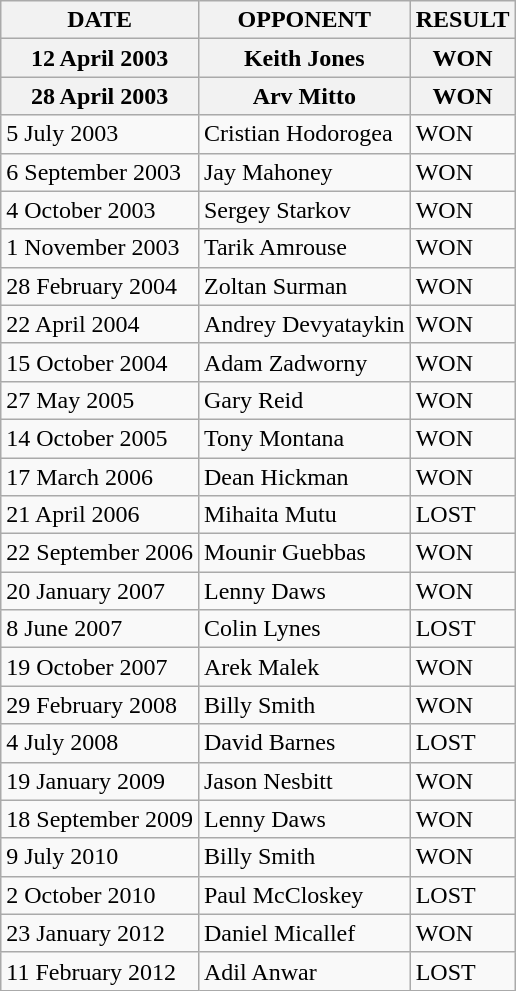<table class="wikitable sortable">
<tr>
<th>DATE</th>
<th>OPPONENT</th>
<th>RESULT</th>
</tr>
<tr>
<th>12 April 2003</th>
<th>Keith Jones</th>
<th>WON</th>
</tr>
<tr>
<th>28 April 2003</th>
<th>Arv Mitto</th>
<th>WON</th>
</tr>
<tr>
<td>5 July 2003</td>
<td>Cristian Hodorogea</td>
<td>WON</td>
</tr>
<tr>
<td>6 September 2003</td>
<td>Jay Mahoney</td>
<td>WON</td>
</tr>
<tr>
<td>4 October 2003</td>
<td>Sergey Starkov</td>
<td>WON</td>
</tr>
<tr>
<td>1 November 2003</td>
<td>Tarik Amrouse</td>
<td>WON</td>
</tr>
<tr>
<td>28 February 2004</td>
<td>Zoltan Surman</td>
<td>WON</td>
</tr>
<tr>
<td>22 April 2004</td>
<td>Andrey Devyataykin</td>
<td>WON</td>
</tr>
<tr>
<td>15 October 2004</td>
<td>Adam Zadworny</td>
<td>WON</td>
</tr>
<tr>
<td>27 May 2005</td>
<td>Gary Reid</td>
<td>WON</td>
</tr>
<tr>
<td>14 October 2005</td>
<td>Tony Montana</td>
<td>WON</td>
</tr>
<tr>
<td>17 March 2006</td>
<td>Dean Hickman</td>
<td>WON</td>
</tr>
<tr>
<td>21 April 2006</td>
<td>Mihaita Mutu</td>
<td>LOST</td>
</tr>
<tr>
<td>22 September 2006</td>
<td>Mounir Guebbas</td>
<td>WON</td>
</tr>
<tr>
<td>20 January 2007</td>
<td>Lenny Daws</td>
<td>WON</td>
</tr>
<tr>
<td>8 June 2007</td>
<td>Colin Lynes</td>
<td>LOST</td>
</tr>
<tr>
<td>19 October 2007</td>
<td>Arek Malek</td>
<td>WON</td>
</tr>
<tr>
<td>29 February 2008</td>
<td>Billy Smith</td>
<td>WON</td>
</tr>
<tr>
<td>4 July 2008</td>
<td>David Barnes</td>
<td>LOST</td>
</tr>
<tr>
<td>19 January 2009</td>
<td>Jason Nesbitt</td>
<td>WON</td>
</tr>
<tr>
<td>18 September 2009</td>
<td>Lenny Daws</td>
<td>WON</td>
</tr>
<tr>
<td>9 July 2010</td>
<td>Billy Smith</td>
<td>WON</td>
</tr>
<tr>
<td>2 October 2010</td>
<td>Paul McCloskey</td>
<td>LOST</td>
</tr>
<tr>
<td>23 January 2012</td>
<td>Daniel Micallef</td>
<td>WON</td>
</tr>
<tr>
<td>11 February 2012</td>
<td>Adil Anwar</td>
<td>LOST</td>
</tr>
</table>
